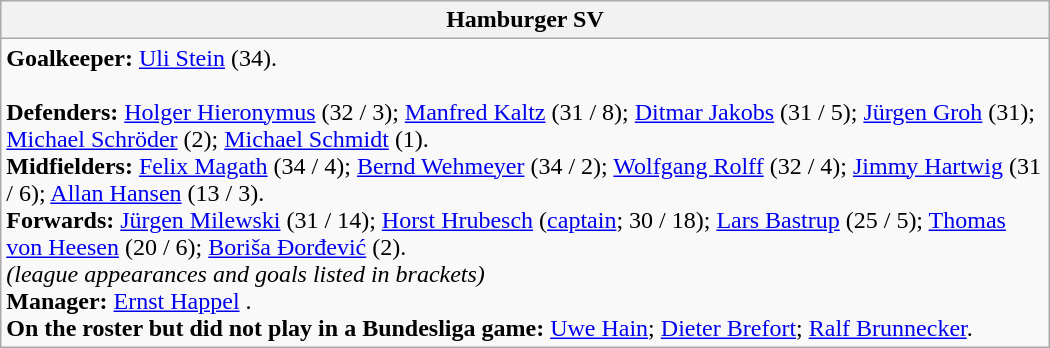<table class="wikitable" Width="700">
<tr>
<th>Hamburger SV</th>
</tr>
<tr>
<td><strong>Goalkeeper:</strong> <a href='#'>Uli Stein</a> (34).<br><br><strong>Defenders:</strong> <a href='#'>Holger Hieronymus</a> (32 / 3); <a href='#'>Manfred Kaltz</a> (31 / 8); <a href='#'>Ditmar Jakobs</a> (31 / 5); <a href='#'>Jürgen Groh</a> (31); <a href='#'>Michael Schröder</a> (2); <a href='#'>Michael Schmidt</a> (1).<br>
<strong>Midfielders:</strong> <a href='#'>Felix Magath</a> (34 / 4); <a href='#'>Bernd Wehmeyer</a> (34 / 2); <a href='#'>Wolfgang Rolff</a> (32 / 4); <a href='#'>Jimmy Hartwig</a> (31 / 6); <a href='#'>Allan Hansen</a>  (13 / 3).<br>
<strong>Forwards:</strong> <a href='#'>Jürgen Milewski</a> (31 / 14); <a href='#'>Horst Hrubesch</a> (<a href='#'>captain</a>; 30 / 18); <a href='#'>Lars Bastrup</a>  (25 / 5); <a href='#'>Thomas von Heesen</a> (20 / 6); <a href='#'>Boriša Đorđević</a>  (2).
<br><em>(league appearances and goals listed in brackets)</em><br><strong>Manager:</strong> <a href='#'>Ernst Happel</a> .<br><strong>On the roster but did not play in a Bundesliga game:</strong> <a href='#'>Uwe Hain</a>; <a href='#'>Dieter Brefort</a>; <a href='#'>Ralf Brunnecker</a>.</td>
</tr>
</table>
